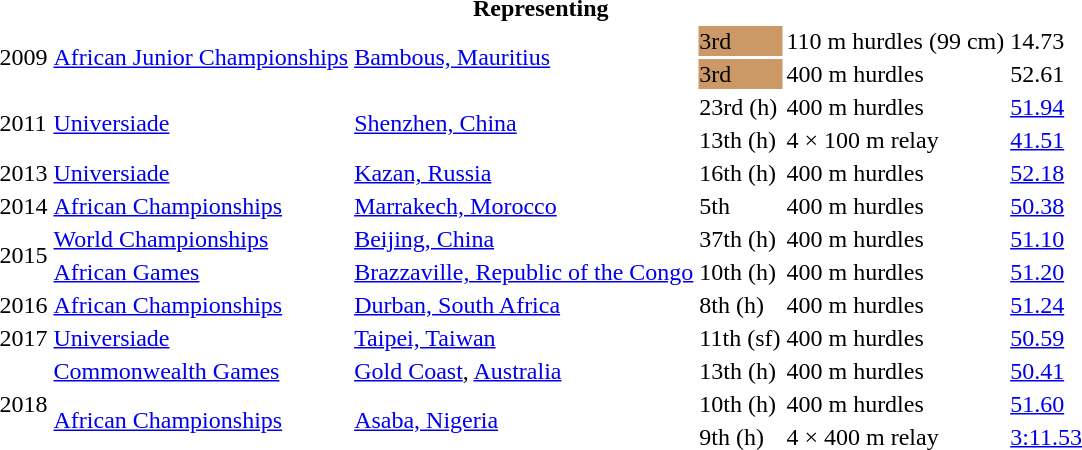<table>
<tr>
<th colspan="6">Representing </th>
</tr>
<tr>
<td rowspan=2>2009</td>
<td rowspan=2><a href='#'>African Junior Championships</a></td>
<td rowspan=2><a href='#'>Bambous, Mauritius</a></td>
<td bgcolor=cc9966>3rd</td>
<td>110 m hurdles (99 cm)</td>
<td>14.73</td>
</tr>
<tr>
<td bgcolor=cc9966>3rd</td>
<td>400 m hurdles</td>
<td>52.61</td>
</tr>
<tr>
<td rowspan=2>2011</td>
<td rowspan=2><a href='#'>Universiade</a></td>
<td rowspan=2><a href='#'>Shenzhen, China</a></td>
<td>23rd (h)</td>
<td>400 m hurdles</td>
<td><a href='#'>51.94</a></td>
</tr>
<tr>
<td>13th (h)</td>
<td>4 × 100 m relay</td>
<td><a href='#'>41.51</a></td>
</tr>
<tr>
<td>2013</td>
<td><a href='#'>Universiade</a></td>
<td><a href='#'>Kazan, Russia</a></td>
<td>16th (h)</td>
<td>400 m hurdles</td>
<td><a href='#'>52.18</a></td>
</tr>
<tr>
<td>2014</td>
<td><a href='#'>African Championships</a></td>
<td><a href='#'>Marrakech, Morocco</a></td>
<td>5th</td>
<td>400 m hurdles</td>
<td><a href='#'>50.38</a></td>
</tr>
<tr>
<td rowspan=2>2015</td>
<td><a href='#'>World Championships</a></td>
<td><a href='#'>Beijing, China</a></td>
<td>37th (h)</td>
<td>400 m hurdles</td>
<td><a href='#'>51.10</a></td>
</tr>
<tr>
<td><a href='#'>African Games</a></td>
<td><a href='#'>Brazzaville, Republic of the Congo</a></td>
<td>10th (h)</td>
<td>400 m hurdles</td>
<td><a href='#'>51.20</a></td>
</tr>
<tr>
<td>2016</td>
<td><a href='#'>African Championships</a></td>
<td><a href='#'>Durban, South Africa</a></td>
<td>8th (h)</td>
<td>400 m hurdles</td>
<td><a href='#'>51.24</a></td>
</tr>
<tr>
<td>2017</td>
<td><a href='#'>Universiade</a></td>
<td><a href='#'>Taipei, Taiwan</a></td>
<td>11th (sf)</td>
<td>400 m hurdles</td>
<td><a href='#'>50.59</a></td>
</tr>
<tr>
<td rowspan=3>2018</td>
<td><a href='#'>Commonwealth Games</a></td>
<td><a href='#'>Gold Coast</a>, <a href='#'>Australia</a></td>
<td>13th (h)</td>
<td>400 m hurdles</td>
<td><a href='#'>50.41</a></td>
</tr>
<tr>
<td rowspan=2><a href='#'>African Championships</a></td>
<td rowspan=2><a href='#'>Asaba, Nigeria</a></td>
<td>10th (h)</td>
<td>400 m hurdles</td>
<td><a href='#'>51.60</a></td>
</tr>
<tr>
<td>9th (h)</td>
<td>4 × 400 m relay</td>
<td><a href='#'>3:11.53</a></td>
</tr>
</table>
